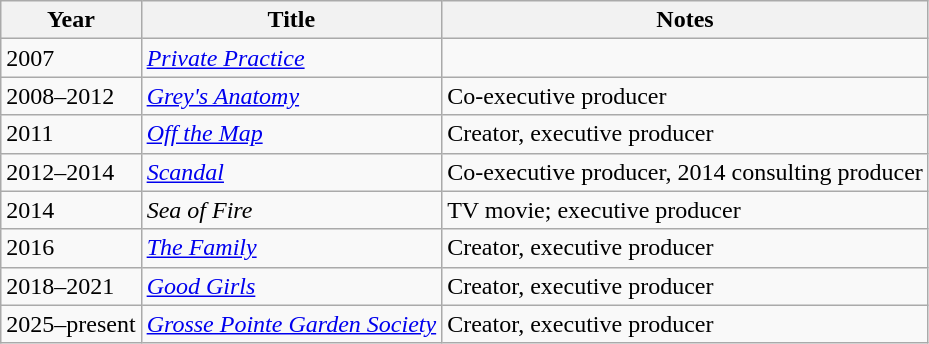<table class="wikitable">
<tr>
<th>Year</th>
<th>Title</th>
<th>Notes</th>
</tr>
<tr>
<td>2007</td>
<td><em><a href='#'>Private Practice</a></em></td>
<td></td>
</tr>
<tr>
<td>2008–2012</td>
<td><em><a href='#'>Grey's Anatomy</a></em></td>
<td>Co-executive producer</td>
</tr>
<tr>
<td>2011</td>
<td><em><a href='#'>Off the Map</a></em></td>
<td>Creator, executive producer</td>
</tr>
<tr>
<td>2012–2014</td>
<td><em><a href='#'>Scandal</a></em></td>
<td>Co-executive producer, 2014 consulting producer</td>
</tr>
<tr>
<td>2014</td>
<td><em>Sea of Fire</em></td>
<td>TV movie; executive producer</td>
</tr>
<tr>
<td>2016</td>
<td><em><a href='#'>The Family</a></em></td>
<td>Creator, executive producer</td>
</tr>
<tr>
<td>2018–2021</td>
<td><em><a href='#'>Good Girls</a></em></td>
<td>Creator, executive producer</td>
</tr>
<tr>
<td>2025–present</td>
<td><em><a href='#'>Grosse Pointe Garden Society</a></em></td>
<td>Creator, executive producer</td>
</tr>
</table>
